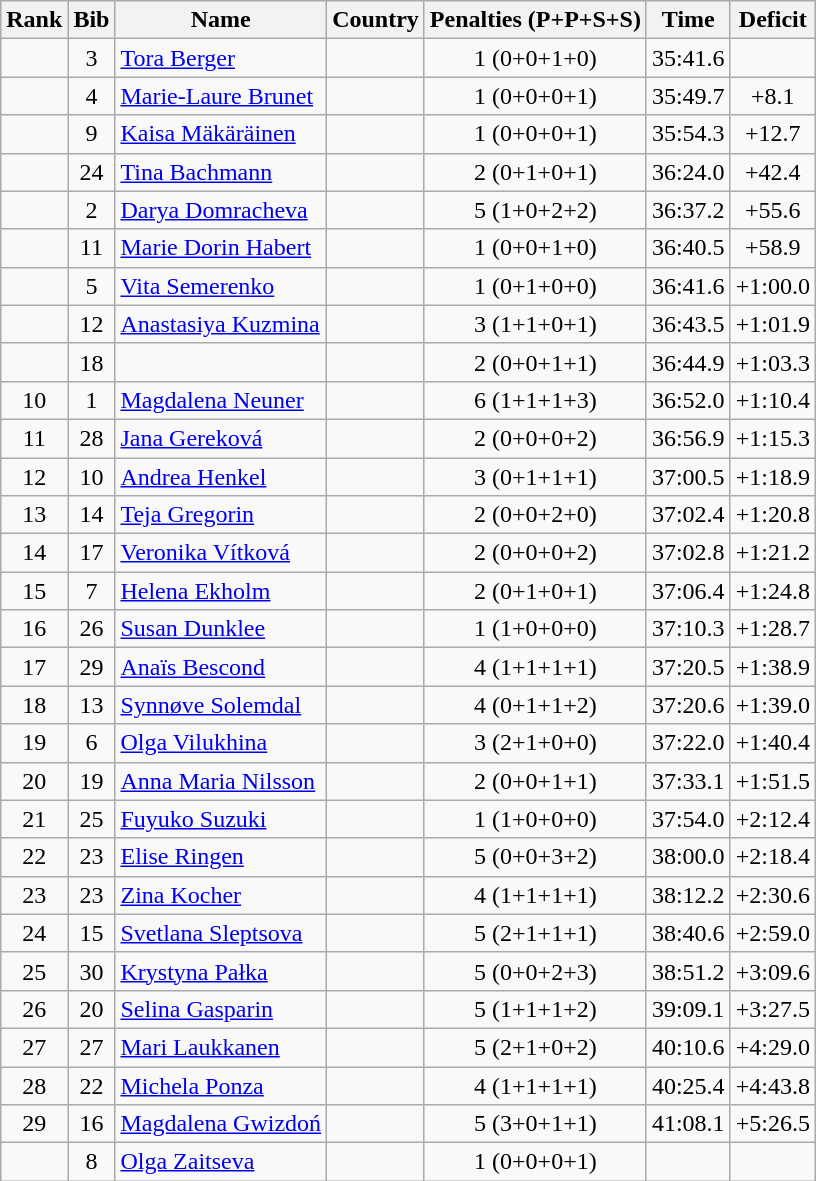<table class="wikitable sortable" style="text-align:center">
<tr>
<th>Rank</th>
<th>Bib</th>
<th>Name</th>
<th>Country</th>
<th>Penalties (P+P+S+S)</th>
<th>Time</th>
<th>Deficit</th>
</tr>
<tr>
<td></td>
<td>3</td>
<td align=left><a href='#'>Tora Berger</a></td>
<td align=left></td>
<td>1 (0+0+1+0)</td>
<td>35:41.6</td>
<td></td>
</tr>
<tr>
<td></td>
<td>4</td>
<td align=left><a href='#'>Marie-Laure Brunet</a></td>
<td align=left></td>
<td>1 (0+0+0+1)</td>
<td>35:49.7</td>
<td>+8.1</td>
</tr>
<tr>
<td></td>
<td>9</td>
<td align=left><a href='#'>Kaisa Mäkäräinen</a></td>
<td align=left></td>
<td>1 (0+0+0+1)</td>
<td>35:54.3</td>
<td>+12.7</td>
</tr>
<tr>
<td></td>
<td>24</td>
<td align=left><a href='#'>Tina Bachmann</a></td>
<td align=left></td>
<td>2 (0+1+0+1)</td>
<td>36:24.0</td>
<td>+42.4</td>
</tr>
<tr>
<td></td>
<td>2</td>
<td align=left><a href='#'>Darya Domracheva</a></td>
<td align=left></td>
<td>5 (1+0+2+2)</td>
<td>36:37.2</td>
<td>+55.6</td>
</tr>
<tr>
<td></td>
<td>11</td>
<td align=left><a href='#'>Marie Dorin Habert</a></td>
<td align=left></td>
<td>1 (0+0+1+0)</td>
<td>36:40.5</td>
<td>+58.9</td>
</tr>
<tr>
<td></td>
<td>5</td>
<td align=left><a href='#'>Vita Semerenko</a></td>
<td align=left></td>
<td>1 (0+1+0+0)</td>
<td>36:41.6</td>
<td>+1:00.0</td>
</tr>
<tr>
<td></td>
<td>12</td>
<td align=left><a href='#'>Anastasiya Kuzmina</a></td>
<td align=left></td>
<td>3 (1+1+0+1)</td>
<td>36:43.5</td>
<td>+1:01.9</td>
</tr>
<tr>
<td></td>
<td>18</td>
<td align=left></td>
<td align=left></td>
<td>2 (0+0+1+1)</td>
<td>36:44.9</td>
<td>+1:03.3</td>
</tr>
<tr>
<td>10</td>
<td>1</td>
<td align=left><a href='#'>Magdalena Neuner</a></td>
<td align=left></td>
<td>6 (1+1+1+3)</td>
<td>36:52.0</td>
<td>+1:10.4</td>
</tr>
<tr>
<td>11</td>
<td>28</td>
<td align=left><a href='#'>Jana Gereková</a></td>
<td align=left></td>
<td>2 (0+0+0+2)</td>
<td>36:56.9</td>
<td>+1:15.3</td>
</tr>
<tr>
<td>12</td>
<td>10</td>
<td align=left><a href='#'>Andrea Henkel</a></td>
<td align=left></td>
<td>3 (0+1+1+1)</td>
<td>37:00.5</td>
<td>+1:18.9</td>
</tr>
<tr>
<td>13</td>
<td>14</td>
<td align=left><a href='#'>Teja Gregorin</a></td>
<td align=left></td>
<td>2 (0+0+2+0)</td>
<td>37:02.4</td>
<td>+1:20.8</td>
</tr>
<tr>
<td>14</td>
<td>17</td>
<td align=left><a href='#'>Veronika Vítková</a></td>
<td align=left></td>
<td>2 (0+0+0+2)</td>
<td>37:02.8</td>
<td>+1:21.2</td>
</tr>
<tr>
<td>15</td>
<td>7</td>
<td align=left><a href='#'>Helena Ekholm</a></td>
<td align=left></td>
<td>2 (0+1+0+1)</td>
<td>37:06.4</td>
<td>+1:24.8</td>
</tr>
<tr>
<td>16</td>
<td>26</td>
<td align=left><a href='#'>Susan Dunklee</a></td>
<td align=left></td>
<td>1 (1+0+0+0)</td>
<td>37:10.3</td>
<td>+1:28.7</td>
</tr>
<tr>
<td>17</td>
<td>29</td>
<td align=left><a href='#'>Anaïs Bescond</a></td>
<td align=left></td>
<td>4 (1+1+1+1)</td>
<td>37:20.5</td>
<td>+1:38.9</td>
</tr>
<tr>
<td>18</td>
<td>13</td>
<td align=left><a href='#'>Synnøve Solemdal</a></td>
<td align=left></td>
<td>4 (0+1+1+2)</td>
<td>37:20.6</td>
<td>+1:39.0</td>
</tr>
<tr>
<td>19</td>
<td>6</td>
<td align=left><a href='#'>Olga Vilukhina</a></td>
<td align=left></td>
<td>3 (2+1+0+0)</td>
<td>37:22.0</td>
<td>+1:40.4</td>
</tr>
<tr>
<td>20</td>
<td>19</td>
<td align=left><a href='#'>Anna Maria Nilsson</a></td>
<td align=left></td>
<td>2 (0+0+1+1)</td>
<td>37:33.1</td>
<td>+1:51.5</td>
</tr>
<tr>
<td>21</td>
<td>25</td>
<td align=left><a href='#'>Fuyuko Suzuki</a></td>
<td align=left></td>
<td>1 (1+0+0+0)</td>
<td>37:54.0</td>
<td>+2:12.4</td>
</tr>
<tr>
<td>22</td>
<td>23</td>
<td align=left><a href='#'>Elise Ringen</a></td>
<td align=left></td>
<td>5 (0+0+3+2)</td>
<td>38:00.0</td>
<td>+2:18.4</td>
</tr>
<tr>
<td>23</td>
<td>23</td>
<td align=left><a href='#'>Zina Kocher</a></td>
<td align=left></td>
<td>4 (1+1+1+1)</td>
<td>38:12.2</td>
<td>+2:30.6</td>
</tr>
<tr>
<td>24</td>
<td>15</td>
<td align=left><a href='#'>Svetlana Sleptsova</a></td>
<td align=left></td>
<td>5 (2+1+1+1)</td>
<td>38:40.6</td>
<td>+2:59.0</td>
</tr>
<tr>
<td>25</td>
<td>30</td>
<td align=left><a href='#'>Krystyna Pałka</a></td>
<td align=left></td>
<td>5 (0+0+2+3)</td>
<td>38:51.2</td>
<td>+3:09.6</td>
</tr>
<tr>
<td>26</td>
<td>20</td>
<td align=left><a href='#'>Selina Gasparin</a></td>
<td align=left></td>
<td>5 (1+1+1+2)</td>
<td>39:09.1</td>
<td>+3:27.5</td>
</tr>
<tr>
<td>27</td>
<td>27</td>
<td align=left><a href='#'>Mari Laukkanen</a></td>
<td align=left></td>
<td>5 (2+1+0+2)</td>
<td>40:10.6</td>
<td>+4:29.0</td>
</tr>
<tr>
<td>28</td>
<td>22</td>
<td align=left><a href='#'>Michela Ponza</a></td>
<td align=left></td>
<td>4 (1+1+1+1)</td>
<td>40:25.4</td>
<td>+4:43.8</td>
</tr>
<tr>
<td>29</td>
<td>16</td>
<td align=left><a href='#'>Magdalena Gwizdoń</a></td>
<td align=left></td>
<td>5 (3+0+1+1)</td>
<td>41:08.1</td>
<td>+5:26.5</td>
</tr>
<tr>
<td></td>
<td>8</td>
<td align=left><a href='#'>Olga Zaitseva</a></td>
<td align=left></td>
<td>1 (0+0+0+1)</td>
<td></td>
<td></td>
</tr>
</table>
